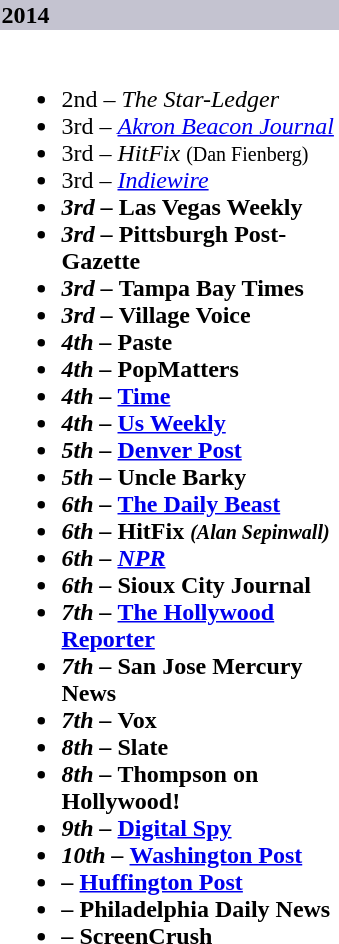<table class="collapsible">
<tr>
<th style="width:14em; background:#C4C3D0; text-align:left">2014</th>
</tr>
<tr>
<td colspan=2><br><ul><li>2nd – <em>The Star-Ledger</em></li><li>3rd – <em><a href='#'>Akron Beacon Journal</a></em></li><li>3rd – <em>HitFix</em> <small> (Dan Fienberg)</small></li><li>3rd – <em><a href='#'>Indiewire</a><strong></li><li>3rd – </em>Las Vegas Weekly<em></li><li>3rd – </em>Pittsburgh Post-Gazette<em></li><li>3rd – </em>Tampa Bay Times<em></li><li>3rd – </em>Village Voice<em></li><li>4th – </em>Paste<em></li><li>4th – </em>PopMatters<em></li><li>4th – </em><a href='#'>Time</a><em></li><li>4th – </em><a href='#'>Us Weekly</a><em></li><li>5th – </em><a href='#'>Denver Post</a><em></li><li>5th – </em>Uncle Barky<em></li><li>6th – </em><a href='#'>The Daily Beast</a><em></li><li>6th – </em>HitFix<em> <small> (Alan Sepinwall)</small></li><li>6th – <a href='#'>NPR</a></li><li>6th – </em>Sioux City Journal<em></li><li>7th – </em><a href='#'>The Hollywood Reporter</a><em></li><li>7th – </em>San Jose Mercury News<em></li><li>7th – </em>Vox<em></li><li>8th – </em>Slate<em></li><li>8th – </em>Thompson on Hollywood!<em></li><li>9th – </em><a href='#'>Digital Spy</a><em></li><li>10th – </em><a href='#'>Washington Post</a><em></li><li>– </em><a href='#'>Huffington Post</a><em></li><li>– </em>Philadelphia Daily News<em></li><li>– </em>ScreenCrush<em></li></ul></td>
</tr>
</table>
